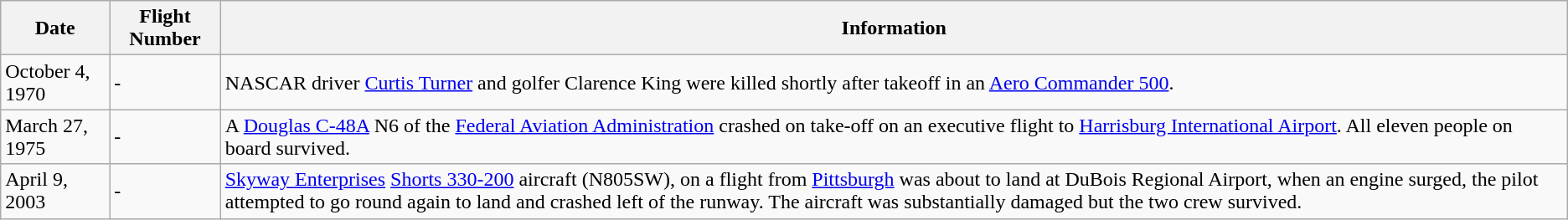<table class="wikitable">
<tr>
<th>Date</th>
<th>Flight Number</th>
<th>Information</th>
</tr>
<tr>
<td>October 4, 1970</td>
<td>-</td>
<td>NASCAR driver <a href='#'>Curtis Turner</a> and golfer Clarence King were killed shortly after takeoff in an <a href='#'>Aero Commander 500</a>.</td>
</tr>
<tr>
<td>March 27, 1975</td>
<td>-</td>
<td>A <a href='#'>Douglas C-48A</a> N6 of the <a href='#'>Federal Aviation Administration</a> crashed on take-off on an executive flight to <a href='#'>Harrisburg International Airport</a>. All eleven people on board survived.</td>
</tr>
<tr>
<td>April 9, 2003</td>
<td>-</td>
<td><a href='#'>Skyway Enterprises</a> <a href='#'>Shorts 330-200</a> aircraft (N805SW), on a flight from <a href='#'>Pittsburgh</a> was about to land at DuBois Regional Airport, when an engine surged, the pilot attempted to go round again to land and crashed left of the runway. The aircraft was substantially damaged but the two crew survived.</td>
</tr>
</table>
